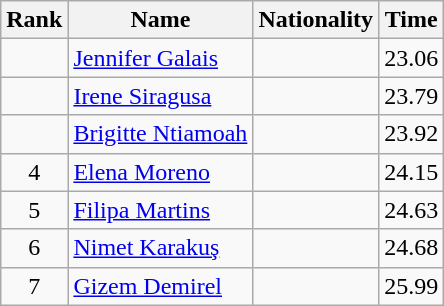<table class="wikitable sortable"  style="text-align:center">
<tr>
<th>Rank</th>
<th>Name</th>
<th>Nationality</th>
<th>Time</th>
</tr>
<tr>
<td></td>
<td align=left><a href='#'>Jennifer Galais</a></td>
<td align=left></td>
<td>23.06</td>
</tr>
<tr>
<td></td>
<td align=left><a href='#'>Irene Siragusa</a></td>
<td align=left></td>
<td>23.79</td>
</tr>
<tr>
<td></td>
<td align=left><a href='#'>Brigitte Ntiamoah</a></td>
<td align=left></td>
<td>23.92</td>
</tr>
<tr>
<td>4</td>
<td align=left><a href='#'>Elena Moreno</a></td>
<td align=left></td>
<td>24.15</td>
</tr>
<tr>
<td>5</td>
<td align=left><a href='#'>Filipa Martins</a></td>
<td align=left></td>
<td>24.63</td>
</tr>
<tr>
<td>6</td>
<td align=left><a href='#'>Nimet Karakuş</a></td>
<td align=left></td>
<td>24.68</td>
</tr>
<tr>
<td>7</td>
<td align=left><a href='#'>Gizem Demirel</a></td>
<td align=left></td>
<td>25.99</td>
</tr>
</table>
